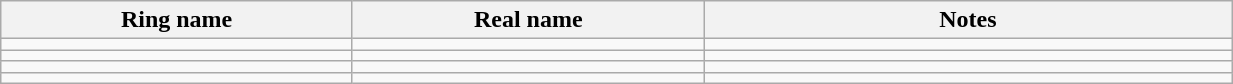<table class="wikitable sortable" style="width:65%;">
<tr>
<th width=20%>Ring name</th>
<th width=20%>Real name</th>
<th width=30%>Notes</th>
</tr>
<tr>
<td></td>
<td></td>
<td></td>
</tr>
<tr>
<td></td>
<td></td>
<td></td>
</tr>
<tr>
<td></td>
<td></td>
<td></td>
</tr>
<tr>
<td></td>
<td></td>
<td></td>
</tr>
</table>
